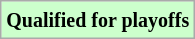<table class="wikitable">
<tr>
<td bgcolor="#ccffcc"><small><strong>Qualified for playoffs</strong></small></td>
</tr>
</table>
